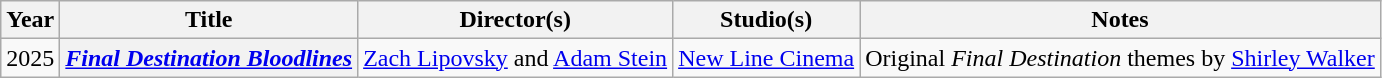<table class="wikitable sortable">
<tr>
<th>Year</th>
<th>Title</th>
<th>Director(s)</th>
<th>Studio(s)</th>
<th>Notes</th>
</tr>
<tr>
<td>2025</td>
<th><em><a href='#'>Final Destination Bloodlines</a></em></th>
<td><a href='#'>Zach Lipovsky</a> and <a href='#'>Adam Stein</a></td>
<td><a href='#'>New Line Cinema</a></td>
<td>Original <em>Final Destination</em> themes by <a href='#'>Shirley Walker</a></td>
</tr>
</table>
